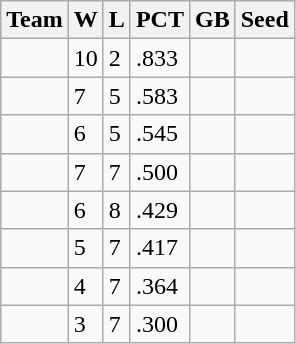<table class=wikitable>
<tr>
<th>Team</th>
<th>W</th>
<th>L</th>
<th>PCT</th>
<th>GB</th>
<th>Seed</th>
</tr>
<tr>
<td></td>
<td>10</td>
<td>2</td>
<td>.833</td>
<td></td>
<td></td>
</tr>
<tr>
<td></td>
<td>7</td>
<td>5</td>
<td>.583</td>
<td></td>
<td></td>
</tr>
<tr>
<td></td>
<td>6</td>
<td>5</td>
<td>.545</td>
<td></td>
<td></td>
</tr>
<tr>
<td></td>
<td>7</td>
<td>7</td>
<td>.500</td>
<td></td>
<td></td>
</tr>
<tr>
<td></td>
<td>6</td>
<td>8</td>
<td>.429</td>
<td></td>
<td></td>
</tr>
<tr>
<td></td>
<td>5</td>
<td>7</td>
<td>.417</td>
<td></td>
<td></td>
</tr>
<tr>
<td></td>
<td>4</td>
<td>7</td>
<td>.364</td>
<td></td>
<td></td>
</tr>
<tr>
<td></td>
<td>3</td>
<td>7</td>
<td>.300</td>
<td></td>
<td></td>
</tr>
</table>
